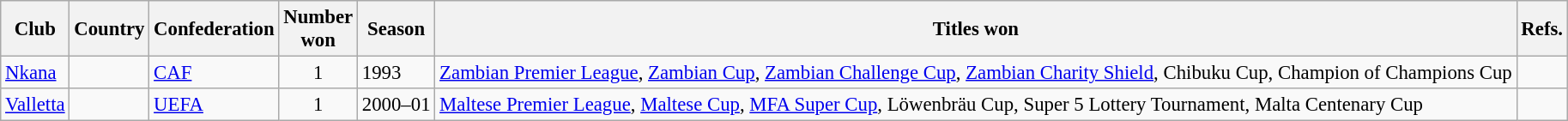<table class="wikitable sortable" style="font-size:95%; text-align:left;">
<tr>
<th>Club</th>
<th>Country</th>
<th>Confederation</th>
<th>Number<br>won</th>
<th>Season</th>
<th>Titles won</th>
<th>Refs.</th>
</tr>
<tr>
<td><a href='#'>Nkana</a></td>
<td></td>
<td><a href='#'>CAF</a></td>
<td style="text-align:center">1</td>
<td>1993</td>
<td><a href='#'>Zambian Premier League</a>, <a href='#'>Zambian Cup</a>, <a href='#'>Zambian Challenge Cup</a>, <a href='#'>Zambian Charity Shield</a>, Chibuku Cup, Champion of Champions Cup</td>
<td></td>
</tr>
<tr>
<td><a href='#'>Valletta</a></td>
<td></td>
<td><a href='#'>UEFA</a></td>
<td style="text-align:center">1</td>
<td>2000–01</td>
<td><a href='#'>Maltese Premier League</a>, <a href='#'>Maltese Cup</a>, <a href='#'>MFA Super Cup</a>, Löwenbräu Cup, Super 5 Lottery Tournament, Malta Centenary Cup</td>
<td></td>
</tr>
</table>
